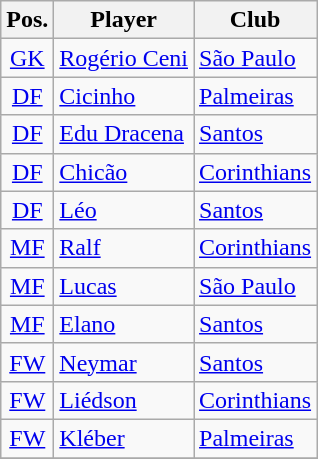<table class="wikitable">
<tr>
<th>Pos.</th>
<th>Player</th>
<th>Club</th>
</tr>
<tr>
<td style="text-align:center;" rowspan=><a href='#'>GK</a></td>
<td> <a href='#'>Rogério Ceni</a></td>
<td><a href='#'>São Paulo</a></td>
</tr>
<tr>
<td style="text-align:center;" rowspan=><a href='#'>DF</a></td>
<td> <a href='#'>Cicinho</a></td>
<td><a href='#'>Palmeiras</a></td>
</tr>
<tr>
<td style="text-align:center;" rowspan=><a href='#'>DF</a></td>
<td> <a href='#'>Edu Dracena</a></td>
<td><a href='#'>Santos</a></td>
</tr>
<tr>
<td style="text-align:center;" rowspan=><a href='#'>DF</a></td>
<td> <a href='#'>Chicão</a></td>
<td><a href='#'>Corinthians</a></td>
</tr>
<tr>
<td style="text-align:center;" rowspan=><a href='#'>DF</a></td>
<td> <a href='#'>Léo</a></td>
<td><a href='#'>Santos</a></td>
</tr>
<tr>
<td style="text-align:center;" rowspan=><a href='#'>MF</a></td>
<td> <a href='#'>Ralf</a></td>
<td><a href='#'>Corinthians</a></td>
</tr>
<tr>
<td style="text-align:center;" rowspan=><a href='#'>MF</a></td>
<td> <a href='#'>Lucas</a></td>
<td><a href='#'>São Paulo</a></td>
</tr>
<tr>
<td style="text-align:center;" rowspan=><a href='#'>MF</a></td>
<td> <a href='#'>Elano</a></td>
<td><a href='#'>Santos</a></td>
</tr>
<tr>
<td style="text-align:center;" rowspan=><a href='#'>FW</a></td>
<td> <a href='#'>Neymar</a></td>
<td><a href='#'>Santos</a></td>
</tr>
<tr>
<td style="text-align:center;" rowspan=><a href='#'>FW</a></td>
<td> <a href='#'>Liédson</a></td>
<td><a href='#'>Corinthians</a></td>
</tr>
<tr>
<td style="text-align:center;" rowspan=><a href='#'>FW</a></td>
<td> <a href='#'>Kléber</a></td>
<td><a href='#'>Palmeiras</a></td>
</tr>
<tr>
</tr>
</table>
